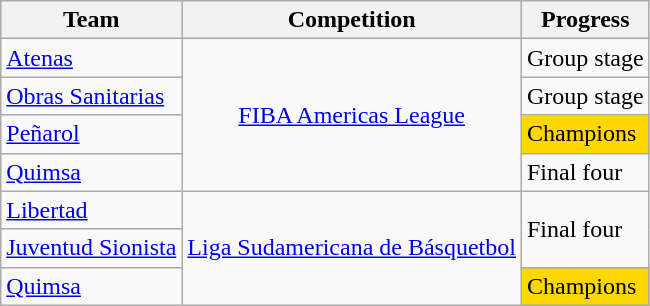<table class="wikitable">
<tr>
<th>Team</th>
<th>Competition</th>
<th>Progress</th>
</tr>
<tr>
<td><a href='#'>Atenas</a></td>
<td rowspan=4 align=center><a href='#'>FIBA Americas League</a></td>
<td>Group stage</td>
</tr>
<tr>
<td><a href='#'>Obras Sanitarias</a></td>
<td>Group stage</td>
</tr>
<tr>
<td><a href='#'>Peñarol</a></td>
<td bgcolor=gold>Champions</td>
</tr>
<tr>
<td><a href='#'>Quimsa</a></td>
<td>Final four</td>
</tr>
<tr>
<td><a href='#'>Libertad</a></td>
<td rowspan=3 align=center><a href='#'>Liga Sudamericana de Básquetbol</a></td>
<td rowspan=2>Final four</td>
</tr>
<tr>
<td><a href='#'>Juventud Sionista</a></td>
</tr>
<tr>
<td><a href='#'>Quimsa</a></td>
<td bgcolor=gold>Champions</td>
</tr>
</table>
